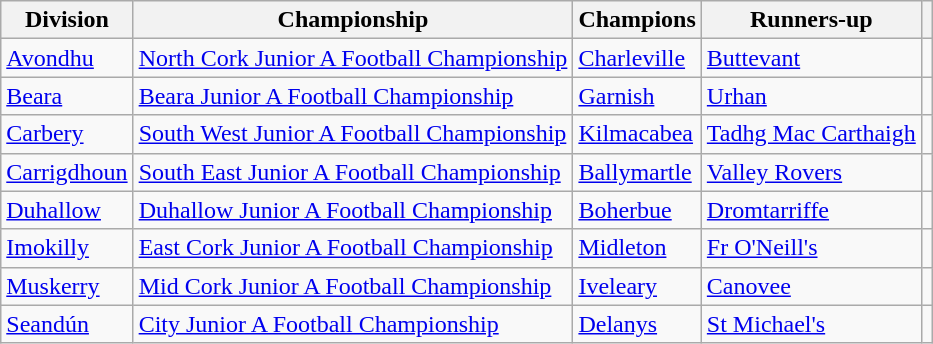<table class=wikitable>
<tr>
<th>Division</th>
<th>Championship</th>
<th>Champions</th>
<th>Runners-up</th>
<th></th>
</tr>
<tr>
<td><a href='#'>Avondhu</a></td>
<td><a href='#'>North Cork Junior A Football Championship</a></td>
<td><a href='#'>Charleville</a></td>
<td><a href='#'>Buttevant</a></td>
<td></td>
</tr>
<tr>
<td><a href='#'>Beara</a></td>
<td><a href='#'>Beara Junior A Football Championship</a></td>
<td><a href='#'>Garnish</a></td>
<td><a href='#'>Urhan</a></td>
<td></td>
</tr>
<tr>
<td><a href='#'>Carbery</a></td>
<td><a href='#'>South West Junior A Football Championship</a></td>
<td><a href='#'>Kilmacabea</a></td>
<td><a href='#'>Tadhg Mac Carthaigh</a></td>
<td></td>
</tr>
<tr>
<td><a href='#'>Carrigdhoun</a></td>
<td><a href='#'>South East Junior A Football Championship</a></td>
<td><a href='#'>Ballymartle</a></td>
<td><a href='#'>Valley Rovers</a></td>
<td></td>
</tr>
<tr>
<td><a href='#'>Duhallow</a></td>
<td><a href='#'>Duhallow Junior A Football Championship</a></td>
<td><a href='#'>Boherbue</a></td>
<td><a href='#'>Dromtarriffe</a></td>
<td></td>
</tr>
<tr>
<td><a href='#'>Imokilly</a></td>
<td><a href='#'>East Cork Junior A Football Championship</a></td>
<td><a href='#'>Midleton</a></td>
<td><a href='#'>Fr O'Neill's</a></td>
<td></td>
</tr>
<tr>
<td><a href='#'>Muskerry</a></td>
<td><a href='#'>Mid Cork Junior A Football Championship</a></td>
<td><a href='#'>Iveleary</a></td>
<td><a href='#'>Canovee</a></td>
<td></td>
</tr>
<tr>
<td><a href='#'>Seandún</a></td>
<td><a href='#'>City Junior A Football Championship</a></td>
<td><a href='#'>Delanys</a></td>
<td><a href='#'>St Michael's</a></td>
<td></td>
</tr>
</table>
